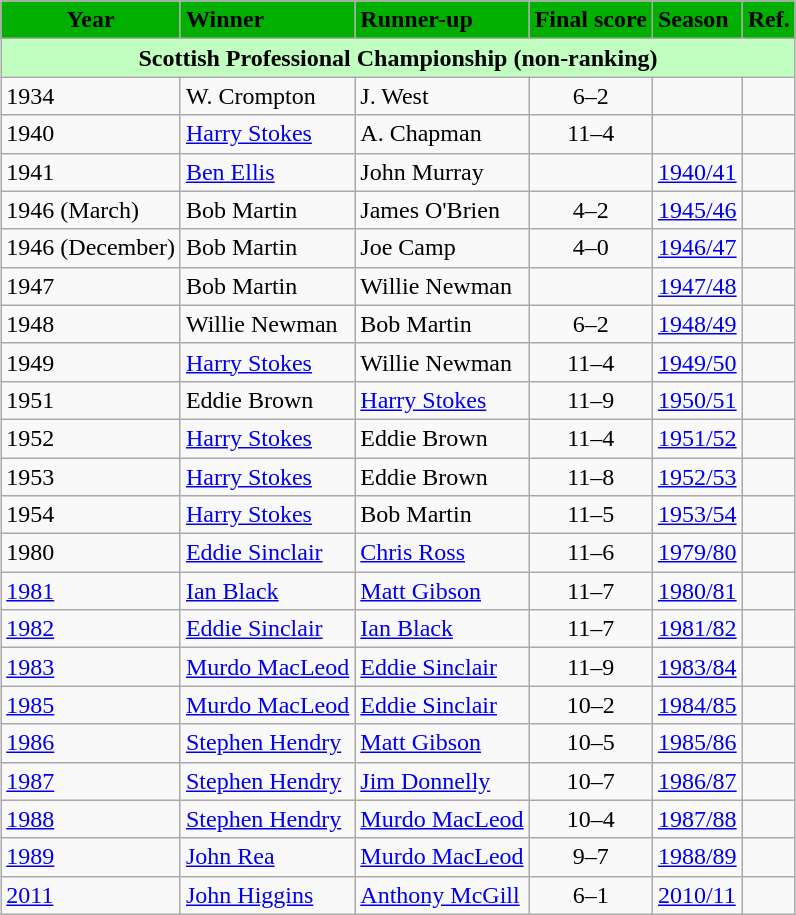<table class="wikitable" style="margin: auto">
<tr>
<th style="text-align: center; background-color: #00af00">Year</th>
<th style="text-align: left; background-color: #00af00">Winner</th>
<th style="text-align: left; background-color: #00af00">Runner-up</th>
<th style="text-align: left; background-color: #00af00">Final score</th>
<th style="text-align: left; background-color: #00af00">Season</th>
<th style="text-align: left; background-color: #00af00">Ref.</th>
</tr>
<tr>
<th colspan=6 style="text-align: center; background-color:#c0ffc0">Scottish Professional Championship (non-ranking)</th>
</tr>
<tr>
<td>1934</td>
<td>W. Crompton</td>
<td>J. West</td>
<td style="text-align: center">6–2</td>
<td></td>
<td></td>
</tr>
<tr>
<td>1940</td>
<td><a href='#'>Harry Stokes</a></td>
<td>A. Chapman</td>
<td style="text-align: center">11–4</td>
<td></td>
<td></td>
</tr>
<tr>
<td>1941</td>
<td><a href='#'>Ben Ellis</a></td>
<td>John Murray</td>
<td style="text-align: center"></td>
<td><a href='#'>1940/41</a></td>
<td></td>
</tr>
<tr>
<td>1946 (March)</td>
<td>Bob Martin</td>
<td>James O'Brien</td>
<td style="text-align: center">4–2</td>
<td><a href='#'>1945/46</a></td>
<td></td>
</tr>
<tr>
<td>1946 (December)</td>
<td>Bob Martin</td>
<td>Joe Camp</td>
<td style="text-align: center">4–0</td>
<td><a href='#'>1946/47</a></td>
<td></td>
</tr>
<tr>
<td>1947</td>
<td>Bob Martin</td>
<td>Willie Newman</td>
<td style="text-align: center"></td>
<td><a href='#'>1947/48</a></td>
<td></td>
</tr>
<tr>
<td>1948</td>
<td>Willie Newman</td>
<td>Bob Martin</td>
<td style="text-align: center">6–2</td>
<td><a href='#'>1948/49</a></td>
<td></td>
</tr>
<tr>
<td>1949</td>
<td><a href='#'>Harry Stokes</a></td>
<td>Willie Newman</td>
<td style="text-align: center">11–4</td>
<td><a href='#'>1949/50</a></td>
<td></td>
</tr>
<tr>
<td>1951</td>
<td>Eddie Brown</td>
<td><a href='#'>Harry Stokes</a></td>
<td style="text-align: center">11–9</td>
<td><a href='#'>1950/51</a></td>
<td></td>
</tr>
<tr>
<td>1952</td>
<td><a href='#'>Harry Stokes</a></td>
<td>Eddie Brown</td>
<td style="text-align: center">11–4</td>
<td><a href='#'>1951/52</a></td>
<td></td>
</tr>
<tr>
<td>1953</td>
<td><a href='#'>Harry Stokes</a></td>
<td>Eddie Brown</td>
<td style="text-align: center">11–8</td>
<td><a href='#'>1952/53</a></td>
<td></td>
</tr>
<tr>
<td>1954</td>
<td><a href='#'>Harry Stokes</a></td>
<td>Bob Martin</td>
<td style="text-align: center">11–5</td>
<td><a href='#'>1953/54</a></td>
<td></td>
</tr>
<tr>
<td>1980</td>
<td><a href='#'>Eddie Sinclair</a></td>
<td><a href='#'>Chris Ross</a></td>
<td style="text-align: center">11–6</td>
<td><a href='#'>1979/80</a></td>
<td></td>
</tr>
<tr>
<td><a href='#'>1981</a></td>
<td><a href='#'>Ian Black</a></td>
<td><a href='#'>Matt Gibson</a></td>
<td style="text-align: center">11–7</td>
<td><a href='#'>1980/81</a></td>
<td></td>
</tr>
<tr>
<td><a href='#'>1982</a></td>
<td><a href='#'>Eddie Sinclair</a></td>
<td><a href='#'>Ian Black</a></td>
<td style="text-align: center">11–7</td>
<td><a href='#'>1981/82</a></td>
<td></td>
</tr>
<tr>
<td><a href='#'>1983</a></td>
<td><a href='#'>Murdo MacLeod</a></td>
<td><a href='#'>Eddie Sinclair</a></td>
<td style="text-align: center">11–9</td>
<td><a href='#'>1983/84</a></td>
<td></td>
</tr>
<tr>
<td><a href='#'>1985</a></td>
<td><a href='#'>Murdo MacLeod</a></td>
<td><a href='#'>Eddie Sinclair</a></td>
<td style="text-align: center">10–2</td>
<td><a href='#'>1984/85</a></td>
<td></td>
</tr>
<tr>
<td><a href='#'>1986</a></td>
<td><a href='#'>Stephen Hendry</a></td>
<td><a href='#'>Matt Gibson</a></td>
<td style="text-align: center">10–5</td>
<td><a href='#'>1985/86</a></td>
<td></td>
</tr>
<tr>
<td><a href='#'>1987</a></td>
<td><a href='#'>Stephen Hendry</a></td>
<td><a href='#'>Jim Donnelly</a></td>
<td style="text-align: center">10–7</td>
<td><a href='#'>1986/87</a></td>
<td></td>
</tr>
<tr>
<td><a href='#'>1988</a></td>
<td><a href='#'>Stephen Hendry</a></td>
<td><a href='#'>Murdo MacLeod</a></td>
<td style="text-align: center">10–4</td>
<td><a href='#'>1987/88</a></td>
<td></td>
</tr>
<tr>
<td><a href='#'>1989</a></td>
<td><a href='#'>John Rea</a></td>
<td><a href='#'>Murdo MacLeod</a></td>
<td style="text-align: center">9–7</td>
<td><a href='#'>1988/89</a></td>
<td></td>
</tr>
<tr>
<td><a href='#'>2011</a></td>
<td><a href='#'>John Higgins</a></td>
<td><a href='#'>Anthony McGill</a></td>
<td style="text-align: center">6–1</td>
<td><a href='#'>2010/11</a></td>
<td></td>
</tr>
</table>
